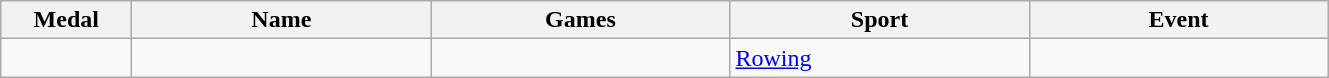<table class="wikitable sortable">
<tr>
<th style="width:5em">Medal</th>
<th style="width:12em">Name</th>
<th style="width:12em">Games</th>
<th style="width:12em">Sport</th>
<th style="width:12em">Event</th>
</tr>
<tr>
<td></td>
<td></td>
<td></td>
<td> <a href='#'>Rowing</a></td>
<td></td>
</tr>
</table>
